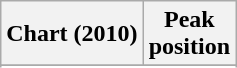<table class="wikitable sortable plainrowheaders" style="text-align:center">
<tr>
<th scope="col">Chart (2010)</th>
<th scope="col">Peak<br>position</th>
</tr>
<tr>
</tr>
<tr>
</tr>
</table>
